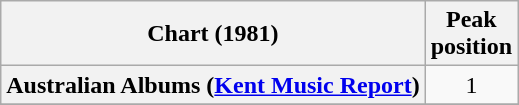<table class="wikitable sortable plainrowheaders" style="text-align:center">
<tr>
<th scope="col">Chart (1981)</th>
<th scope="col">Peak<br>position</th>
</tr>
<tr>
<th scope="row">Australian Albums (<a href='#'>Kent Music Report</a>)</th>
<td>1</td>
</tr>
<tr>
</tr>
</table>
